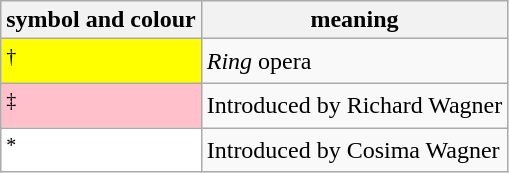<table class="wikitable">
<tr>
<th>symbol and colour</th>
<th>meaning</th>
</tr>
<tr>
<td style="background:yellow"><sup>†</sup></td>
<td><em>Ring</em> opera</td>
</tr>
<tr>
<td style="background:pink"><sup>‡</sup></td>
<td>Introduced by Richard Wagner</td>
</tr>
<tr>
<td style="background:white"><sup>*</sup></td>
<td>Introduced by Cosima Wagner</td>
</tr>
</table>
